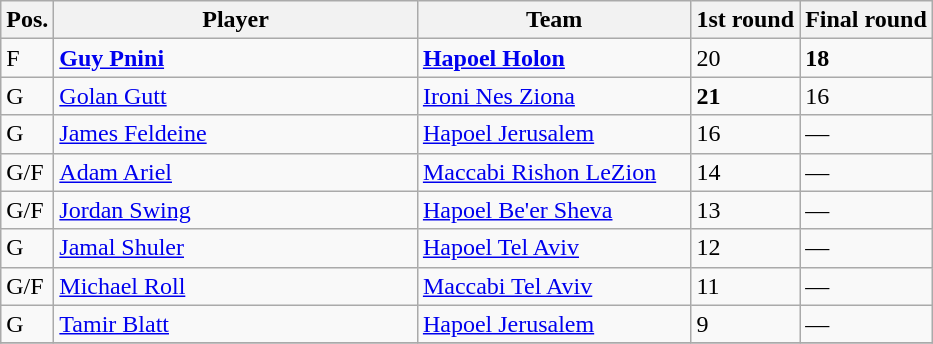<table class="wikitable">
<tr>
<th>Pos.</th>
<th width=235>Player</th>
<th width=175>Team</th>
<th>1st round</th>
<th>Final round</th>
</tr>
<tr>
<td>F</td>
<td> <strong><a href='#'>Guy Pnini</a></strong></td>
<td><strong><a href='#'>Hapoel Holon</a></strong></td>
<td>20</td>
<td><strong>18</strong></td>
</tr>
<tr>
<td>G</td>
<td> <a href='#'>Golan Gutt</a></td>
<td><a href='#'>Ironi Nes Ziona</a></td>
<td><strong>21</strong></td>
<td>16</td>
</tr>
<tr>
<td>G</td>
<td> <a href='#'>James Feldeine</a></td>
<td><a href='#'>Hapoel Jerusalem</a></td>
<td>16</td>
<td>—</td>
</tr>
<tr>
<td>G/F</td>
<td> <a href='#'>Adam Ariel</a></td>
<td><a href='#'>Maccabi Rishon LeZion</a></td>
<td>14</td>
<td>—</td>
</tr>
<tr>
<td>G/F</td>
<td> <a href='#'>Jordan Swing</a></td>
<td><a href='#'>Hapoel Be'er Sheva</a></td>
<td>13</td>
<td>—</td>
</tr>
<tr>
<td>G</td>
<td> <a href='#'>Jamal Shuler</a></td>
<td><a href='#'>Hapoel Tel Aviv</a></td>
<td>12</td>
<td>—</td>
</tr>
<tr>
<td>G/F</td>
<td> <a href='#'>Michael Roll</a></td>
<td><a href='#'>Maccabi Tel Aviv</a></td>
<td>11</td>
<td>—</td>
</tr>
<tr>
<td>G</td>
<td> <a href='#'>Tamir Blatt</a></td>
<td><a href='#'>Hapoel Jerusalem</a></td>
<td>9</td>
<td>—</td>
</tr>
<tr>
</tr>
</table>
